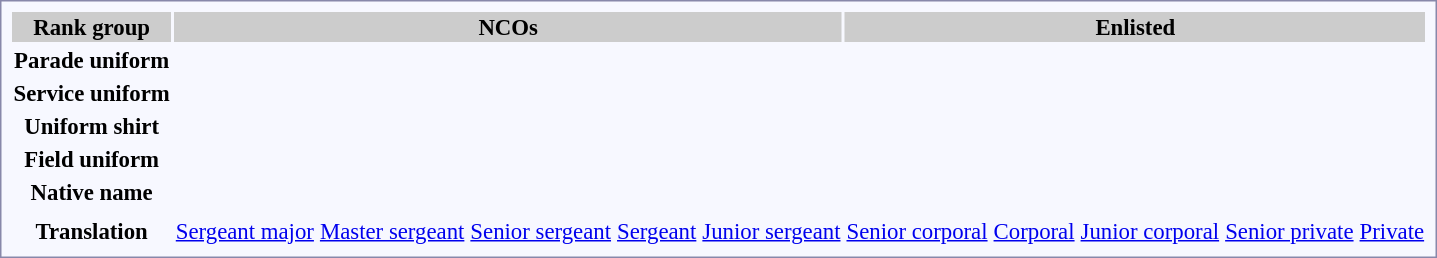<table style="border:1px solid #8888aa; background-color:#f7f8ff; padding:5px; font-size:95%; margin: 0px 12px 12px 0px; text-align:center;">
<tr bgcolor="#CCCCCC">
<th>Rank group</th>
<th colspan=5>NCOs</th>
<th colspan=5>Enlisted</th>
</tr>
<tr>
<td><strong>Parade uniform</strong></td>
<td></td>
<td></td>
<td></td>
<td></td>
<td></td>
</tr>
<tr>
<td><strong>Service uniform</strong></td>
<td></td>
<td></td>
<td></td>
<td></td>
<td></td>
</tr>
<tr>
<td><strong>Uniform shirt</strong></td>
<td></td>
<td></td>
<td></td>
<td></td>
<td></td>
</tr>
<tr>
<td><strong>Field uniform</strong></td>
<td></td>
<td></td>
<td></td>
<td></td>
<td></td>
<td></td>
<td></td>
<td></td>
<td></td>
<td></td>
</tr>
<tr>
<td><strong>Native name</strong></td>
<td><br></td>
<td><br></td>
<td><br></td>
<td><br></td>
<td><br></td>
<td><br></td>
<td><br></td>
<td><br></td>
<td><br></td>
<td><br></td>
</tr>
<tr>
<td colspan=11></td>
</tr>
<tr>
<td><strong>Translation</strong></td>
<td><a href='#'>Sergeant major</a></td>
<td><a href='#'>Master sergeant</a></td>
<td><a href='#'>Senior sergeant</a></td>
<td><a href='#'>Sergeant</a></td>
<td><a href='#'>Junior sergeant</a></td>
<td><a href='#'>Senior corporal</a></td>
<td><a href='#'>Corporal</a></td>
<td><a href='#'>Junior corporal</a></td>
<td><a href='#'>Senior private</a></td>
<td><a href='#'>Private</a></td>
</tr>
</table>
